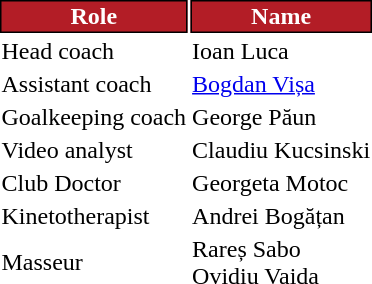<table class="toccolours">
<tr>
<th style="background:#b31d26;color:#FFFFFF;border:1px solid #000000">Role</th>
<th style="background:#b31d26;color:#FFFFFF;border:1px solid #000000">Name</th>
</tr>
<tr>
<td>Head coach</td>
<td> Ioan Luca</td>
</tr>
<tr>
<td>Assistant coach</td>
<td> <a href='#'>Bogdan Vișa</a></td>
</tr>
<tr>
<td>Goalkeeping coach</td>
<td> George Păun</td>
</tr>
<tr>
<td>Video analyst</td>
<td> Claudiu Kucsinski</td>
</tr>
<tr>
<td>Club Doctor</td>
<td> Georgeta Motoc</td>
</tr>
<tr>
<td>Kinetotherapist</td>
<td> Andrei Bogățan</td>
</tr>
<tr>
<td>Masseur</td>
<td> Rareș Sabo <br>  Ovidiu Vaida</td>
</tr>
</table>
